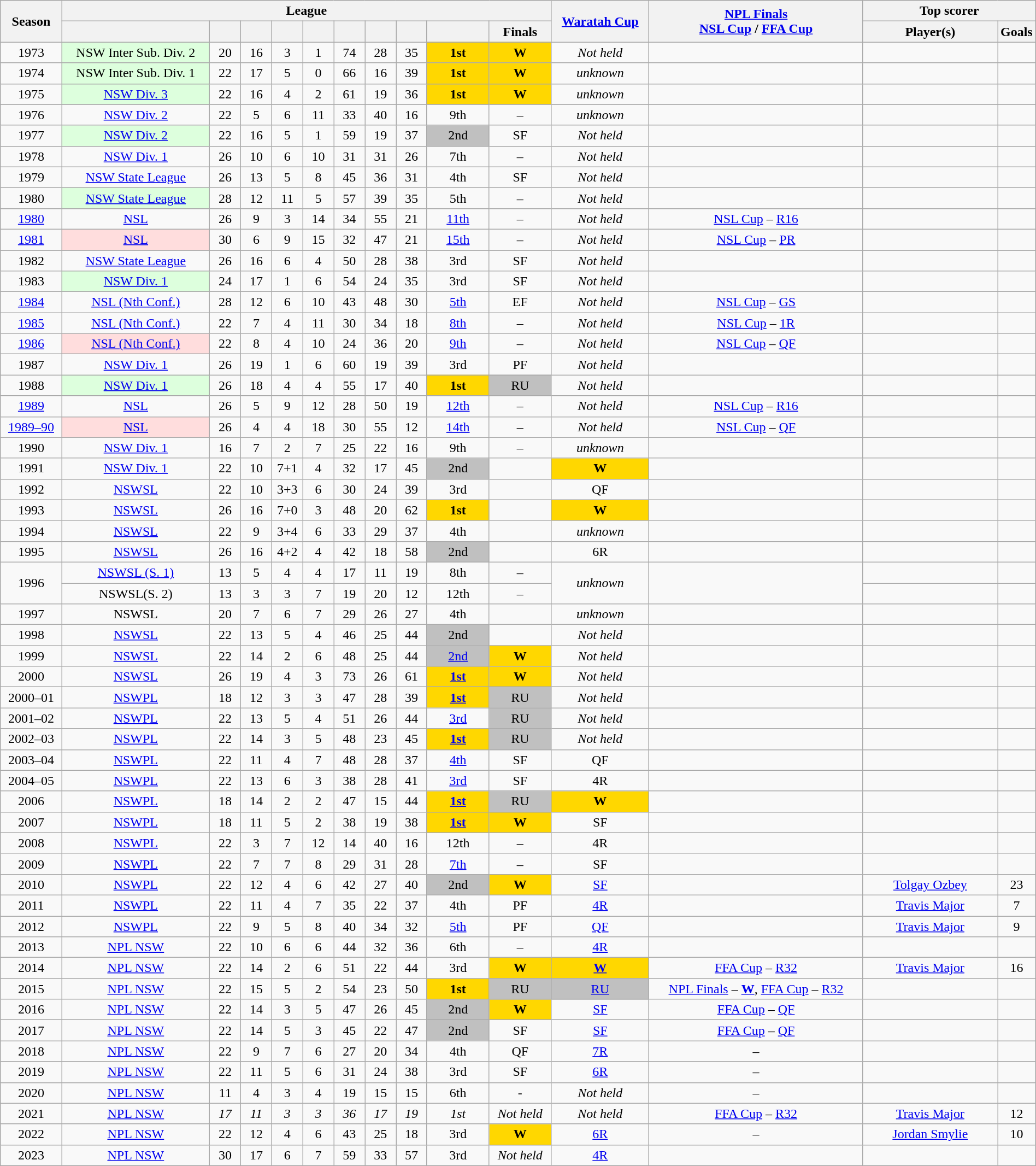<table class="wikitable sortable" style="font-size:100%;width:100%; text-align:center">
<tr>
<th rowspan=2 width=>Season</th>
<th colspan=10>League</th>
<th rowspan=2 width=><a href='#'>Waratah Cup</a></th>
<th rowspan=2 width=><a href='#'>NPL Finals</a> <br><a href='#'>NSL Cup</a> / <a href='#'>FFA Cup</a></th>
<th colspan=2>Top scorer</th>
</tr>
<tr>
<th width=></th>
<th width=3%></th>
<th width=3%></th>
<th width=3%></th>
<th width=3%></th>
<th width=3%></th>
<th width=3%></th>
<th width=3%></th>
<th width=6%></th>
<th width=6%>Finals</th>
<th width=13%>Player(s)</th>
<th width=3%>Goals</th>
</tr>
<tr>
<td>1973</td>
<td style="background:#DFD">NSW Inter Sub. Div. 2 </td>
<td>20</td>
<td>16</td>
<td>3</td>
<td>1</td>
<td>74</td>
<td>28</td>
<td>35</td>
<td bgcolor=gold><strong>1st</strong></td>
<td bgcolor=gold><strong>W</strong></td>
<td><em>Not held</em></td>
<td></td>
<td></td>
<td></td>
</tr>
<tr>
<td>1974</td>
<td style="background:#DFD">NSW Inter Sub. Div. 1 </td>
<td>22</td>
<td>17</td>
<td>5</td>
<td>0</td>
<td>66</td>
<td>16</td>
<td>39</td>
<td bgcolor=gold><strong>1st</strong></td>
<td bgcolor=gold><strong>W</strong></td>
<td><em>unknown</em></td>
<td></td>
<td></td>
<td></td>
</tr>
<tr>
<td>1975</td>
<td style="background:#DFD"><a href='#'>NSW Div. 3</a> </td>
<td>22</td>
<td>16</td>
<td>4</td>
<td>2</td>
<td>61</td>
<td>19</td>
<td>36</td>
<td bgcolor=gold><strong>1st</strong></td>
<td bgcolor=gold><strong>W</strong></td>
<td><em>unknown</em></td>
<td></td>
<td></td>
<td></td>
</tr>
<tr>
<td>1976</td>
<td><a href='#'>NSW Div. 2</a></td>
<td>22</td>
<td>5</td>
<td>6</td>
<td>11</td>
<td>33</td>
<td>40</td>
<td>16</td>
<td>9th</td>
<td>–</td>
<td><em>unknown</em></td>
<td></td>
<td></td>
<td></td>
</tr>
<tr>
<td>1977</td>
<td style="background:#DFD"><a href='#'>NSW Div. 2</a> </td>
<td>22</td>
<td>16</td>
<td>5</td>
<td>1</td>
<td>59</td>
<td>19</td>
<td>37</td>
<td bgcolor=silver>2nd</td>
<td>SF</td>
<td><em>Not held</em></td>
<td></td>
<td></td>
<td></td>
</tr>
<tr>
<td>1978</td>
<td><a href='#'>NSW Div. 1</a></td>
<td>26</td>
<td>10</td>
<td>6</td>
<td>10</td>
<td>31</td>
<td>31</td>
<td>26</td>
<td>7th</td>
<td>–</td>
<td><em>Not held</em></td>
<td></td>
<td></td>
<td></td>
</tr>
<tr>
<td>1979</td>
<td><a href='#'>NSW State League</a></td>
<td>26</td>
<td>13</td>
<td>5</td>
<td>8</td>
<td>45</td>
<td>36</td>
<td>31</td>
<td>4th</td>
<td>SF</td>
<td><em>Not held</em></td>
<td></td>
<td></td>
<td></td>
</tr>
<tr>
<td>1980</td>
<td style="background:#DFD"><a href='#'>NSW State League</a> </td>
<td>28</td>
<td>12</td>
<td>11</td>
<td>5</td>
<td>57</td>
<td>39</td>
<td>35</td>
<td>5th</td>
<td>–</td>
<td><em>Not held</em></td>
<td></td>
<td></td>
<td></td>
</tr>
<tr>
<td><a href='#'>1980</a></td>
<td><a href='#'>NSL</a></td>
<td>26</td>
<td>9</td>
<td>3</td>
<td>14</td>
<td>34</td>
<td>55</td>
<td>21</td>
<td><a href='#'>11th</a></td>
<td>–</td>
<td><em>Not held</em></td>
<td><a href='#'>NSL Cup</a> – <a href='#'>R16</a></td>
<td></td>
<td></td>
</tr>
<tr>
<td><a href='#'>1981</a></td>
<td style="background:#FDD"><a href='#'>NSL</a> </td>
<td>30</td>
<td>6</td>
<td>9</td>
<td>15</td>
<td>32</td>
<td>47</td>
<td>21</td>
<td><a href='#'>15th</a></td>
<td>–</td>
<td><em>Not held</em></td>
<td><a href='#'>NSL Cup</a> – <a href='#'>PR</a></td>
<td></td>
<td></td>
</tr>
<tr>
<td>1982</td>
<td><a href='#'>NSW State League</a></td>
<td>26</td>
<td>16</td>
<td>6</td>
<td>4</td>
<td>50</td>
<td>28</td>
<td>38</td>
<td>3rd</td>
<td>SF</td>
<td><em>Not held</em></td>
<td></td>
<td></td>
<td></td>
</tr>
<tr>
<td>1983</td>
<td style="background:#DFD"><a href='#'>NSW Div. 1</a> </td>
<td>24</td>
<td>17</td>
<td>1</td>
<td>6</td>
<td>54</td>
<td>24</td>
<td>35</td>
<td>3rd</td>
<td>SF</td>
<td><em>Not held</em></td>
<td></td>
<td></td>
<td></td>
</tr>
<tr>
<td><a href='#'>1984</a></td>
<td><a href='#'>NSL (Nth Conf.)</a></td>
<td>28</td>
<td>12</td>
<td>6</td>
<td>10</td>
<td>43</td>
<td>48</td>
<td>30</td>
<td><a href='#'>5th</a></td>
<td>EF</td>
<td><em>Not held</em></td>
<td><a href='#'>NSL Cup</a> – <a href='#'>GS</a></td>
<td></td>
<td></td>
</tr>
<tr>
<td><a href='#'>1985</a></td>
<td><a href='#'>NSL (Nth Conf.)</a></td>
<td>22</td>
<td>7</td>
<td>4</td>
<td>11</td>
<td>30</td>
<td>34</td>
<td>18</td>
<td><a href='#'>8th</a></td>
<td>–</td>
<td><em>Not held</em></td>
<td><a href='#'>NSL Cup</a> – <a href='#'>1R</a></td>
<td></td>
<td></td>
</tr>
<tr>
<td><a href='#'>1986</a></td>
<td style="background:#FDD"><a href='#'>NSL (Nth Conf.)</a> </td>
<td>22</td>
<td>8</td>
<td>4</td>
<td>10</td>
<td>24</td>
<td>36</td>
<td>20</td>
<td><a href='#'>9th</a></td>
<td>–</td>
<td><em>Not held</em></td>
<td><a href='#'>NSL Cup</a> – <a href='#'>QF</a></td>
<td></td>
<td></td>
</tr>
<tr>
<td>1987</td>
<td><a href='#'>NSW Div. 1</a></td>
<td>26</td>
<td>19</td>
<td>1</td>
<td>6</td>
<td>60</td>
<td>19</td>
<td>39</td>
<td>3rd</td>
<td>PF</td>
<td><em>Not held</em></td>
<td></td>
<td></td>
<td></td>
</tr>
<tr>
<td>1988</td>
<td style="background:#DFD"><a href='#'>NSW Div. 1</a> </td>
<td>26</td>
<td>18</td>
<td>4</td>
<td>4</td>
<td>55</td>
<td>17</td>
<td>40</td>
<td bgcolor=gold><strong>1st</strong></td>
<td bgcolor=silver>RU</td>
<td><em>Not held</em></td>
<td></td>
<td></td>
<td></td>
</tr>
<tr>
<td><a href='#'>1989</a></td>
<td><a href='#'>NSL</a></td>
<td>26</td>
<td>5</td>
<td>9</td>
<td>12</td>
<td>28</td>
<td>50</td>
<td>19</td>
<td><a href='#'>12th</a></td>
<td>–</td>
<td><em>Not held</em></td>
<td><a href='#'>NSL Cup</a> – <a href='#'>R16</a></td>
<td></td>
<td></td>
</tr>
<tr>
<td><a href='#'>1989–90</a></td>
<td style="background:#FDD"><a href='#'>NSL</a></td>
<td>26</td>
<td>4</td>
<td>4</td>
<td>18</td>
<td>30</td>
<td>55</td>
<td>12</td>
<td><a href='#'>14th</a></td>
<td>–</td>
<td><em>Not held</em></td>
<td><a href='#'>NSL Cup</a> – <a href='#'>QF</a></td>
<td></td>
<td></td>
</tr>
<tr>
<td>1990</td>
<td><a href='#'>NSW Div. 1</a></td>
<td>16</td>
<td>7</td>
<td>2</td>
<td>7</td>
<td>25</td>
<td>22</td>
<td>16</td>
<td>9th</td>
<td>–</td>
<td><em>unknown</em></td>
<td></td>
<td></td>
<td></td>
</tr>
<tr>
<td>1991</td>
<td><a href='#'>NSW Div. 1</a></td>
<td>22</td>
<td>10</td>
<td>7+1</td>
<td>4</td>
<td>32</td>
<td>17</td>
<td>45</td>
<td bgcolor=silver>2nd</td>
<td></td>
<td bgcolor=gold><strong>W</strong></td>
<td></td>
<td></td>
<td></td>
</tr>
<tr>
<td>1992</td>
<td><a href='#'>NSWSL</a></td>
<td>22</td>
<td>10</td>
<td>3+3</td>
<td>6</td>
<td>30</td>
<td>24</td>
<td>39</td>
<td>3rd</td>
<td></td>
<td>QF</td>
<td></td>
<td></td>
<td></td>
</tr>
<tr>
<td>1993</td>
<td><a href='#'>NSWSL</a></td>
<td>26</td>
<td>16</td>
<td>7+0</td>
<td>3</td>
<td>48</td>
<td>20</td>
<td>62</td>
<td bgcolor=gold><strong>1st</strong></td>
<td></td>
<td bgcolor=gold><strong>W</strong></td>
<td></td>
<td></td>
<td></td>
</tr>
<tr>
<td>1994</td>
<td><a href='#'>NSWSL</a></td>
<td>22</td>
<td>9</td>
<td>3+4</td>
<td>6</td>
<td>33</td>
<td>29</td>
<td>37</td>
<td>4th</td>
<td></td>
<td><em>unknown</em></td>
<td></td>
<td></td>
<td></td>
</tr>
<tr>
<td>1995</td>
<td><a href='#'>NSWSL</a></td>
<td>26</td>
<td>16</td>
<td>4+2</td>
<td>4</td>
<td>42</td>
<td>18</td>
<td>58</td>
<td bgcolor=silver>2nd</td>
<td></td>
<td>6R</td>
<td></td>
<td></td>
<td></td>
</tr>
<tr>
<td rowspan=2>1996</td>
<td><a href='#'>NSWSL (S. 1)</a></td>
<td>13</td>
<td>5</td>
<td>4</td>
<td>4</td>
<td>17</td>
<td>11</td>
<td>19</td>
<td>8th</td>
<td>–</td>
<td rowspan=2><em>unknown</em></td>
<td rowspan=2></td>
<td></td>
<td></td>
</tr>
<tr>
<td>NSWSL(S. 2)</td>
<td>13</td>
<td>3</td>
<td>3</td>
<td>7</td>
<td>19</td>
<td>20</td>
<td>12</td>
<td>12th</td>
<td>–</td>
<td></td>
<td></td>
</tr>
<tr>
<td>1997</td>
<td>NSWSL</td>
<td>20</td>
<td>7</td>
<td>6</td>
<td>7</td>
<td>29</td>
<td>26</td>
<td>27</td>
<td>4th</td>
<td></td>
<td><em>unknown</em></td>
<td></td>
<td></td>
<td></td>
</tr>
<tr>
<td>1998</td>
<td><a href='#'>NSWSL</a></td>
<td>22</td>
<td>13</td>
<td>5</td>
<td>4</td>
<td>46</td>
<td>25</td>
<td>44</td>
<td bgcolor=silver>2nd</td>
<td></td>
<td><em>Not held</em></td>
<td></td>
<td></td>
<td></td>
</tr>
<tr>
<td>1999</td>
<td><a href='#'>NSWSL</a></td>
<td>22</td>
<td>14</td>
<td>2</td>
<td>6</td>
<td>48</td>
<td>25</td>
<td>44</td>
<td bgcolor=silver><a href='#'>2nd</a></td>
<td bgcolor=gold><strong>W</strong></td>
<td><em>Not held</em></td>
<td></td>
<td></td>
<td></td>
</tr>
<tr>
<td>2000</td>
<td><a href='#'>NSWSL</a></td>
<td>26</td>
<td>19</td>
<td>4</td>
<td>3</td>
<td>73</td>
<td>26</td>
<td>61</td>
<td bgcolor=gold><a href='#'><strong>1st</strong></a></td>
<td bgcolor=gold><strong>W</strong></td>
<td><em>Not held</em></td>
<td></td>
<td></td>
<td></td>
</tr>
<tr>
<td>2000–01</td>
<td><a href='#'>NSWPL</a></td>
<td>18</td>
<td>12</td>
<td>3</td>
<td>3</td>
<td>47</td>
<td>28</td>
<td>39</td>
<td bgcolor=gold><strong><a href='#'>1st</a></strong></td>
<td bgcolor=silver>RU</td>
<td><em>Not held</em></td>
<td></td>
<td></td>
<td></td>
</tr>
<tr>
<td>2001–02</td>
<td><a href='#'>NSWPL</a></td>
<td>22</td>
<td>13</td>
<td>5</td>
<td>4</td>
<td>51</td>
<td>26</td>
<td>44</td>
<td><a href='#'>3rd</a></td>
<td bgcolor=silver>RU</td>
<td><em>Not held</em></td>
<td></td>
<td></td>
<td></td>
</tr>
<tr>
<td>2002–03</td>
<td><a href='#'>NSWPL</a></td>
<td>22</td>
<td>14</td>
<td>3</td>
<td>5</td>
<td>48</td>
<td>23</td>
<td>45</td>
<td bgcolor=gold><strong><a href='#'>1st</a></strong></td>
<td bgcolor=silver>RU</td>
<td><em>Not held</em></td>
<td></td>
<td></td>
<td></td>
</tr>
<tr>
<td>2003–04</td>
<td><a href='#'>NSWPL</a></td>
<td>22</td>
<td>11</td>
<td>4</td>
<td>7</td>
<td>48</td>
<td>28</td>
<td>37</td>
<td><a href='#'>4th</a></td>
<td>SF</td>
<td>QF</td>
<td></td>
<td></td>
<td></td>
</tr>
<tr>
<td>2004–05</td>
<td><a href='#'>NSWPL</a></td>
<td>22</td>
<td>13</td>
<td>6</td>
<td>3</td>
<td>38</td>
<td>28</td>
<td>41</td>
<td><a href='#'>3rd</a></td>
<td>SF</td>
<td>4R</td>
<td></td>
<td></td>
<td></td>
</tr>
<tr>
<td>2006</td>
<td><a href='#'>NSWPL</a></td>
<td>18</td>
<td>14</td>
<td>2</td>
<td>2</td>
<td>47</td>
<td>15</td>
<td>44</td>
<td bgcolor=gold><strong><a href='#'>1st</a></strong></td>
<td bgcolor=silver>RU</td>
<td bgcolor=gold><strong>W</strong></td>
<td></td>
<td></td>
<td></td>
</tr>
<tr>
<td>2007</td>
<td><a href='#'>NSWPL</a></td>
<td>18</td>
<td>11</td>
<td>5</td>
<td>2</td>
<td>38</td>
<td>19</td>
<td>38</td>
<td bgcolor=gold><strong><a href='#'>1st</a></strong></td>
<td bgcolor=gold><strong>W</strong></td>
<td>SF</td>
<td></td>
<td></td>
<td></td>
</tr>
<tr>
<td>2008</td>
<td><a href='#'>NSWPL</a></td>
<td>22</td>
<td>3</td>
<td>7</td>
<td>12</td>
<td>14</td>
<td>40</td>
<td>16</td>
<td>12th</td>
<td>–</td>
<td>4R</td>
<td></td>
<td></td>
<td></td>
</tr>
<tr>
<td>2009</td>
<td><a href='#'>NSWPL</a></td>
<td>22</td>
<td>7</td>
<td>7</td>
<td>8</td>
<td>29</td>
<td>31</td>
<td>28</td>
<td><a href='#'>7th</a></td>
<td>–</td>
<td>SF</td>
<td></td>
<td></td>
<td></td>
</tr>
<tr>
<td>2010</td>
<td><a href='#'>NSWPL</a></td>
<td>22</td>
<td>12</td>
<td>4</td>
<td>6</td>
<td>42</td>
<td>27</td>
<td>40</td>
<td bgcolor=silver>2nd</td>
<td bgcolor=gold><strong>W</strong></td>
<td><a href='#'>SF</a></td>
<td></td>
<td><a href='#'>Tolgay Ozbey</a></td>
<td>23</td>
</tr>
<tr>
<td>2011</td>
<td><a href='#'>NSWPL</a></td>
<td>22</td>
<td>11</td>
<td>4</td>
<td>7</td>
<td>35</td>
<td>22</td>
<td>37</td>
<td>4th</td>
<td>PF</td>
<td><a href='#'>4R</a></td>
<td></td>
<td><a href='#'>Travis Major</a></td>
<td>7</td>
</tr>
<tr>
<td>2012</td>
<td><a href='#'>NSWPL</a></td>
<td>22</td>
<td>9</td>
<td>5</td>
<td>8</td>
<td>40</td>
<td>34</td>
<td>32</td>
<td><a href='#'>5th</a></td>
<td>PF</td>
<td><a href='#'>QF</a></td>
<td></td>
<td><a href='#'>Travis Major</a></td>
<td>9</td>
</tr>
<tr>
<td>2013</td>
<td><a href='#'>NPL NSW</a></td>
<td>22</td>
<td>10</td>
<td>6</td>
<td>6</td>
<td>44</td>
<td>32</td>
<td>36</td>
<td>6th</td>
<td>–</td>
<td><a href='#'>4R</a></td>
<td></td>
<td></td>
<td></td>
</tr>
<tr>
<td>2014</td>
<td><a href='#'>NPL NSW</a></td>
<td>22</td>
<td>14</td>
<td>2</td>
<td>6</td>
<td>51</td>
<td>22</td>
<td>44</td>
<td>3rd</td>
<td bgcolor=gold><strong>W</strong></td>
<td bgcolor=gold><strong><a href='#'>W</a></strong></td>
<td><a href='#'>FFA Cup</a> – <a href='#'>R32</a></td>
<td><a href='#'>Travis Major</a></td>
<td>16</td>
</tr>
<tr>
<td>2015</td>
<td><a href='#'>NPL NSW</a></td>
<td>22</td>
<td>15</td>
<td>5</td>
<td>2</td>
<td>54</td>
<td>23</td>
<td>50</td>
<td bgcolor=gold><strong>1st</strong></td>
<td bgcolor=silver>RU</td>
<td bgcolor=silver><a href='#'>RU</a></td>
<td><a href='#'>NPL Finals</a> – <a href='#'><strong>W</strong></a>, <a href='#'>FFA Cup</a> – <a href='#'>R32</a></td>
<td></td>
<td></td>
</tr>
<tr>
<td>2016</td>
<td><a href='#'>NPL NSW</a></td>
<td>22</td>
<td>14</td>
<td>3</td>
<td>5</td>
<td>47</td>
<td>26</td>
<td>45</td>
<td bgcolor=silver>2nd</td>
<td bgcolor=gold><strong>W</strong></td>
<td><a href='#'>SF</a></td>
<td><a href='#'>FFA Cup</a> – <a href='#'>QF</a></td>
<td></td>
<td></td>
</tr>
<tr>
<td>2017</td>
<td><a href='#'>NPL NSW</a></td>
<td>22</td>
<td>14</td>
<td>5</td>
<td>3</td>
<td>45</td>
<td>22</td>
<td>47</td>
<td bgcolor=silver>2nd</td>
<td>SF</td>
<td><a href='#'>SF</a></td>
<td><a href='#'>FFA Cup</a> – <a href='#'>QF</a></td>
<td></td>
<td></td>
</tr>
<tr>
<td>2018</td>
<td><a href='#'>NPL NSW</a></td>
<td>22</td>
<td>9</td>
<td>7</td>
<td>6</td>
<td>27</td>
<td>20</td>
<td>34</td>
<td>4th</td>
<td>QF</td>
<td><a href='#'>7R</a></td>
<td>–</td>
<td></td>
<td></td>
</tr>
<tr>
<td>2019</td>
<td><a href='#'>NPL NSW</a></td>
<td>22</td>
<td>11</td>
<td>5</td>
<td>6</td>
<td>31</td>
<td>24</td>
<td>38</td>
<td>3rd</td>
<td>SF</td>
<td><a href='#'>6R</a></td>
<td>–</td>
<td></td>
<td></td>
</tr>
<tr>
<td>2020</td>
<td><a href='#'>NPL NSW</a></td>
<td>11</td>
<td>4</td>
<td>3</td>
<td>4</td>
<td>19</td>
<td>15</td>
<td>15</td>
<td>6th</td>
<td>-</td>
<td><em>Not held</em></td>
<td>–</td>
<td></td>
<td></td>
</tr>
<tr>
<td>2021</td>
<td><a href='#'>NPL NSW</a></td>
<td><em>17</em></td>
<td><em>11</em></td>
<td><em>3</em></td>
<td><em>3</em></td>
<td><em>36</em></td>
<td><em>17</em></td>
<td><em>19</em></td>
<td><em>1st</em></td>
<td><em>Not held</em></td>
<td><em>Not held</em></td>
<td><a href='#'>FFA Cup</a> – <a href='#'>R32</a></td>
<td><a href='#'>Travis Major</a></td>
<td>12</td>
</tr>
<tr>
<td>2022</td>
<td><a href='#'>NPL NSW</a></td>
<td>22</td>
<td>12</td>
<td>4</td>
<td>6</td>
<td>43</td>
<td>25</td>
<td>18</td>
<td>3rd</td>
<td bgcolor=gold><strong>W</strong></td>
<td><a href='#'>6R</a></td>
<td>–</td>
<td><a href='#'>Jordan Smylie</a></td>
<td>10</td>
</tr>
<tr>
<td>2023</td>
<td><a href='#'>NPL NSW</a></td>
<td>30</td>
<td>17</td>
<td>6</td>
<td>7</td>
<td>59</td>
<td>33</td>
<td>57</td>
<td>3rd</td>
<td><em>Not held</em></td>
<td><a href='#'>4R</a></td>
<td></td>
<td></td>
<td></td>
</tr>
</table>
